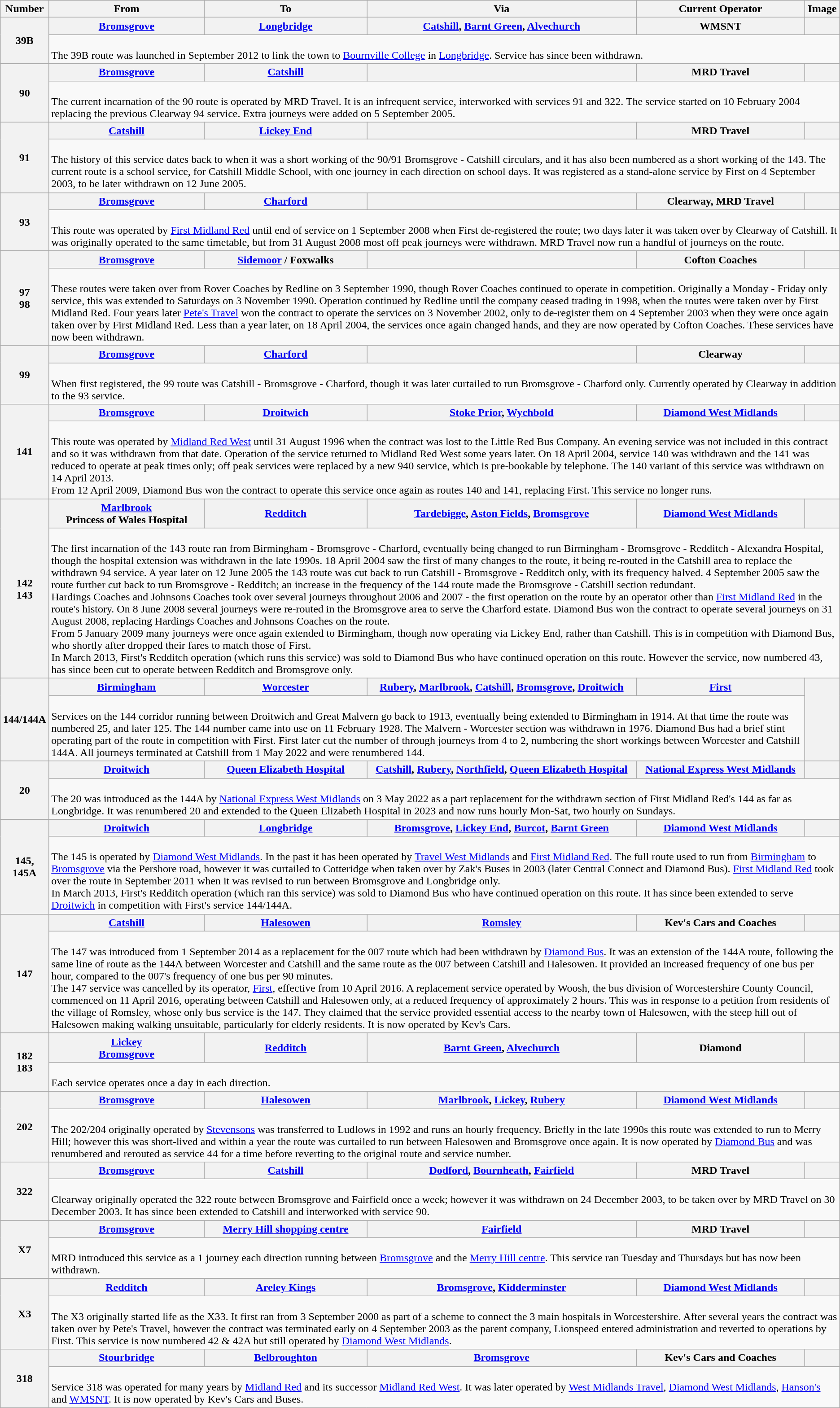<table class="wikitable">
<tr>
<th>Number</th>
<th>From</th>
<th>To</th>
<th>Via</th>
<th>Current Operator</th>
<th>Image</th>
</tr>
<tr>
<th rowspan=2>39B</th>
<th><a href='#'>Bromsgrove</a></th>
<th><a href='#'>Longbridge</a></th>
<th><a href='#'>Catshill</a>, <a href='#'>Barnt Green</a>, <a href='#'>Alvechurch</a></th>
<th>WMSNT</th>
<th></th>
</tr>
<tr>
<td colspan=5><br>The 39B route was launched in September 2012 to link the town to <a href='#'>Bournville College</a> in <a href='#'>Longbridge</a>. Service has since been withdrawn.</td>
</tr>
<tr>
<th rowspan=2>90</th>
<th><a href='#'>Bromsgrove</a></th>
<th><a href='#'>Catshill</a></th>
<th></th>
<th>MRD Travel</th>
<th></th>
</tr>
<tr>
<td colspan=5><br>The current incarnation of the 90 route is operated by MRD Travel. It is an infrequent service, interworked with services 91 and 322. The service started on 10 February 2004 replacing the previous Clearway 94 service. Extra journeys were added on 5 September 2005.</td>
</tr>
<tr>
<th rowspan=2>91</th>
<th><a href='#'>Catshill</a></th>
<th><a href='#'>Lickey End</a></th>
<th></th>
<th>MRD Travel</th>
<th></th>
</tr>
<tr>
<td colspan=5><br>The history of this service dates back to when it was a short working of the 90/91 Bromsgrove - Catshill circulars, and it has also been numbered as a short working of the 143. The current route is a school service, for Catshill Middle School, with one journey in each direction on school days. It was registered as a stand-alone service by First on 4 September 2003, to be later withdrawn on 12 June 2005.</td>
</tr>
<tr>
<th rowspan=2>93</th>
<th><a href='#'>Bromsgrove</a></th>
<th><a href='#'>Charford</a></th>
<th></th>
<th>Clearway, MRD Travel</th>
<th></th>
</tr>
<tr>
<td colspan=5><br>This route was operated by <a href='#'>First Midland Red</a> until end of service on 1 September 2008 when First de-registered the route; two days later it was taken over by Clearway of Catshill. It was originally operated to the same timetable, but from 31 August 2008 most off peak journeys were withdrawn. MRD Travel now run a handful of journeys on the route.</td>
</tr>
<tr>
<th rowspan=2>97<br>98</th>
<th><a href='#'>Bromsgrove</a></th>
<th><a href='#'>Sidemoor</a> / Foxwalks</th>
<th></th>
<th>Cofton Coaches</th>
<th></th>
</tr>
<tr>
<td colspan=5><br>These routes were taken over from Rover Coaches by Redline on 3 September 1990, though Rover Coaches continued to operate in competition. Originally a Monday - Friday only service, this was extended to Saturdays on 3 November 1990. Operation continued by Redline until the company ceased trading in 1998, when the routes were taken over by First Midland Red. Four years later <a href='#'>Pete's Travel</a> won the contract to operate the services on 3 November 2002, only to de-register them on 4 September 2003 when they were once again taken over by First Midland Red. Less than a year later, on 18 April 2004, the services once again changed hands, and they are now operated by Cofton Coaches. These services have now been withdrawn.</td>
</tr>
<tr>
<th rowspan=2>99</th>
<th><a href='#'>Bromsgrove</a></th>
<th><a href='#'>Charford</a></th>
<th></th>
<th>Clearway</th>
<th></th>
</tr>
<tr>
<td colspan=5><br>When first registered, the 99 route was Catshill - Bromsgrove - Charford, though it was later curtailed to run Bromsgrove - Charford only. Currently operated by Clearway in addition to the 93 service.</td>
</tr>
<tr>
<th rowspan=2>141</th>
<th><a href='#'>Bromsgrove</a></th>
<th><a href='#'>Droitwich</a></th>
<th><a href='#'>Stoke Prior</a>, <a href='#'>Wychbold</a></th>
<th><a href='#'>Diamond West Midlands</a></th>
<th></th>
</tr>
<tr>
<td colspan=5><br>This route was operated by <a href='#'>Midland Red West</a> until 31 August 1996 when the contract was lost to the Little Red Bus Company. An evening service was not included in this contract and so it was withdrawn from that date. Operation of the service returned to Midland Red West some years later. On 18 April 2004, service 140 was withdrawn and the 141 was reduced to operate at peak times only; off peak services were replaced by a new 940 service, which is pre-bookable by telephone. The 140 variant of this service was withdrawn on 14 April 2013.<br>From 12 April 2009, Diamond Bus won the contract to operate this service once again as routes 140 and 141,  replacing First. This service no longer runs.</td>
</tr>
<tr>
<th rowspan=2>142<br>143</th>
<th><a href='#'>Marlbrook</a><br>Princess of Wales Hospital</th>
<th><a href='#'>Redditch</a></th>
<th><a href='#'>Tardebigge</a>, <a href='#'>Aston Fields</a>, <a href='#'>Bromsgrove</a></th>
<th><a href='#'>Diamond West Midlands</a></th>
<th></th>
</tr>
<tr>
<td colspan=5><br>The first incarnation of the 143 route ran from Birmingham - Bromsgrove - Charford, eventually being changed to run Birmingham - Bromsgrove - Redditch - Alexandra Hospital, though the hospital extension was withdrawn in the late 1990s. 18 April 2004 saw the first of many changes to the route, it being re-routed in the Catshill area to replace the withdrawn 94 service. A year later on 12 June 2005 the 143 route was cut back to run Catshill - Bromsgrove - Redditch only, with its frequency halved. 4 September 2005 saw the route further cut back to run Bromsgrove - Redditch; an increase in the frequency of the 144 route made the Bromsgrove - Catshill section redundant.<br>Hardings Coaches and Johnsons Coaches took over several journeys throughout 2006 and 2007 - the first operation on the route by an operator other than <a href='#'>First Midland Red</a> in the route's history. On 8 June 2008 several journeys were re-routed in the Bromsgrove area to serve the Charford estate. Diamond Bus won the contract to operate several journeys on 31 August 2008, replacing Hardings Coaches and Johnsons Coaches on the route.<br>From 5 January 2009 many journeys were once again extended to Birmingham, though now operating via Lickey End, rather than Catshill. This is in competition with Diamond Bus, who shortly after dropped their fares to match those of First.<br>In March 2013, First's Redditch operation (which runs this service) was sold to Diamond Bus who have continued operation on this route. However the service, now numbered 43, has since been cut to operate between Redditch and Bromsgrove only.</td>
</tr>
<tr>
<th rowspan=2>144/144A</th>
<th><a href='#'>Birmingham</a></th>
<th><a href='#'>Worcester</a></th>
<th><a href='#'>Rubery</a>, <a href='#'>Marlbrook</a>, <a href='#'>Catshill</a>, <a href='#'>Bromsgrove</a>, <a href='#'>Droitwich</a></th>
<th><a href='#'>First</a></th>
<th rowspan=2></th>
</tr>
<tr>
<td colspan=4><br>
Services on the 144 corridor running between Droitwich and Great Malvern go back to 1913, eventually being extended to Birmingham in 1914.  At that time the route was numbered 25, and later 125. The 144 number came into use on 11 February 1928.  The Malvern - Worcester section was withdrawn in 1976. Diamond Bus had a brief stint operating part of the route in competition with First. First later cut the number of through journeys from 4 to 2, numbering the short workings between Worcester and Catshill 144A. All journeys terminated at Catshill from 1 May 2022 and were renumbered 144.</td>
</tr>
<tr>
<th rowspan=2>20</th>
<th><a href='#'>Droitwich</a></th>
<th><a href='#'>Queen Elizabeth Hospital</a></th>
<th><a href='#'>Catshill</a>, <a href='#'>Rubery</a>, <a href='#'>Northfield</a>, <a href='#'>Queen Elizabeth Hospital</a></th>
<th><a href='#'>National Express West Midlands</a></th>
<th></th>
</tr>
<tr>
<td colspan=5><br>The 20 was introduced as the 144A by <a href='#'>National Express West Midlands</a> on 3 May 2022 as a part replacement for the withdrawn section of First Midland Red's 144 as far as Longbridge. It was renumbered 20 and extended to the Queen Elizabeth Hospital in 2023 and now runs hourly Mon-Sat, two hourly on Sundays.</td>
</tr>
<tr>
<th rowspan=2>145, 145A</th>
<th><a href='#'>Droitwich</a></th>
<th><a href='#'>Longbridge</a></th>
<th><a href='#'>Bromsgrove</a>, <a href='#'>Lickey End</a>, <a href='#'>Burcot</a>, <a href='#'>Barnt Green</a></th>
<th><a href='#'>Diamond West Midlands</a></th>
<th></th>
</tr>
<tr>
<td colspan=5><br>The 145 is operated by <a href='#'>Diamond West Midlands</a>. In the past it has been operated by <a href='#'>Travel West Midlands</a> and <a href='#'>First Midland Red</a>. The full route used to run from <a href='#'>Birmingham</a> to <a href='#'>Bromsgrove</a> via the Pershore road, however it was curtailed to Cotteridge when taken over by Zak's Buses in 2003 (later Central Connect and Diamond Bus). <a href='#'>First Midland Red</a> took over the route in September 2011 when it was revised to run between Bromsgrove and Longbridge only.<br>In March 2013, First's Redditch operation (which ran this service) was sold to Diamond Bus who have continued operation on this route. It has since been extended to serve <a href='#'>Droitwich</a> in competition with First's service 144/144A.</td>
</tr>
<tr>
<th rowspan=2>147</th>
<th><a href='#'>Catshill</a></th>
<th><a href='#'>Halesowen</a></th>
<th><a href='#'>Romsley</a></th>
<th>Kev's Cars and Coaches</th>
<th></th>
</tr>
<tr>
<td colspan=5><br>The 147 was introduced from 1 September 2014 as a replacement for the 007 route which had been withdrawn by <a href='#'>Diamond Bus</a>. It was an extension of the 144A route, following the same line of route as the 144A between Worcester and Catshill and the same route as the 007 between Catshill and Halesowen. It provided an increased frequency of one bus per hour, compared to the 007's frequency of one bus per 90 minutes.<br>The 147 service was cancelled by its operator, <a href='#'>First</a>, effective from 10 April 2016. A replacement service operated by Woosh, the bus division of Worcestershire County Council, commenced on 11 April 2016, operating between Catshill and Halesowen only, at a reduced frequency of approximately 2 hours. This was in response to a petition from residents of the village of Romsley, whose only bus service is the 147. They claimed that the service provided essential access to the nearby town of Halesowen, with the steep hill out of Halesowen making walking unsuitable, particularly for elderly residents. It is now operated by Kev's Cars.</td>
</tr>
<tr>
<th rowspan=2>182<br>183</th>
<th><a href='#'>Lickey</a><br><a href='#'>Bromsgrove</a></th>
<th><a href='#'>Redditch</a></th>
<th><a href='#'>Barnt Green</a>, <a href='#'>Alvechurch</a></th>
<th>Diamond</th>
<th></th>
</tr>
<tr>
<td colspan=5><br>Each service operates once a day in each direction.</td>
</tr>
<tr>
<th rowspan=2>202</th>
<th><a href='#'>Bromsgrove</a></th>
<th><a href='#'>Halesowen</a></th>
<th><a href='#'>Marlbrook</a>, <a href='#'>Lickey</a>, <a href='#'>Rubery</a></th>
<th><a href='#'>Diamond West Midlands</a></th>
<th></th>
</tr>
<tr>
<td colspan=5><br>The 202/204 originally operated by <a href='#'>Stevensons</a> was transferred to Ludlows in 1992 and runs an hourly frequency.  Briefly in the late 1990s this route was extended to run to Merry Hill; however this was short-lived and within a year the route was curtailed to run between Halesowen and Bromsgrove once again. It is now operated by <a href='#'>Diamond Bus</a> and was renumbered and rerouted as service 44 for a time before reverting to the original route and service number.</td>
</tr>
<tr>
<th rowspan=2>322</th>
<th><a href='#'>Bromsgrove</a></th>
<th><a href='#'>Catshill</a></th>
<th><a href='#'>Dodford</a>, <a href='#'>Bournheath</a>, <a href='#'>Fairfield</a></th>
<th>MRD Travel</th>
<th></th>
</tr>
<tr>
<td colspan=5><br>Clearway originally operated the 322 route between Bromsgrove and Fairfield once a week; however it was withdrawn on 24 December 2003, to be taken over by MRD Travel on 30 December 2003. It has since been extended to Catshill and interworked with service 90.</td>
</tr>
<tr>
<th rowspan=2>X7</th>
<th><a href='#'>Bromsgrove</a></th>
<th><a href='#'>Merry Hill shopping centre</a></th>
<th><a href='#'>Fairfield</a></th>
<th>MRD Travel</th>
<th></th>
</tr>
<tr>
<td colspan=5><br>MRD introduced this service as a 1 journey each direction running between <a href='#'>Bromsgrove</a> and the <a href='#'>Merry Hill centre</a>. This service ran Tuesday and Thursdays but has now been withdrawn.</td>
</tr>
<tr>
<th rowspan=2>X3</th>
<th><a href='#'>Redditch</a></th>
<th><a href='#'>Areley Kings</a></th>
<th><a href='#'>Bromsgrove</a>, <a href='#'>Kidderminster</a></th>
<th><a href='#'>Diamond West Midlands</a></th>
<th></th>
</tr>
<tr>
<td colspan=5><br>The X3 originally started life as the X33. It first ran from 3 September 2000 as part of a scheme to connect the 3 main hospitals in Worcestershire. After several years the contract was taken over by Pete's Travel, however the contract was terminated early on 4 September 2003 as the parent company, Lionspeed entered administration and reverted to operations by First. This service is now numbered 42 & 42A but still operated by <a href='#'>Diamond West Midlands</a>.</td>
</tr>
<tr>
<th rowspan=2>318</th>
<th><a href='#'>Stourbridge</a></th>
<th><a href='#'>Belbroughton</a></th>
<th><a href='#'>Bromsgrove</a></th>
<th>Kev's Cars and Coaches</th>
<th></th>
</tr>
<tr>
<td colspan=5><br>Service 318 was operated for many years by <a href='#'>Midland Red</a> and its successor <a href='#'>Midland Red West</a>.  It was later operated by <a href='#'>West Midlands Travel</a>, <a href='#'>Diamond West Midlands</a>, <a href='#'>Hanson's</a> and <a href='#'>WMSNT</a>. It is now operated by Kev's Cars and Buses.</td>
</tr>
</table>
